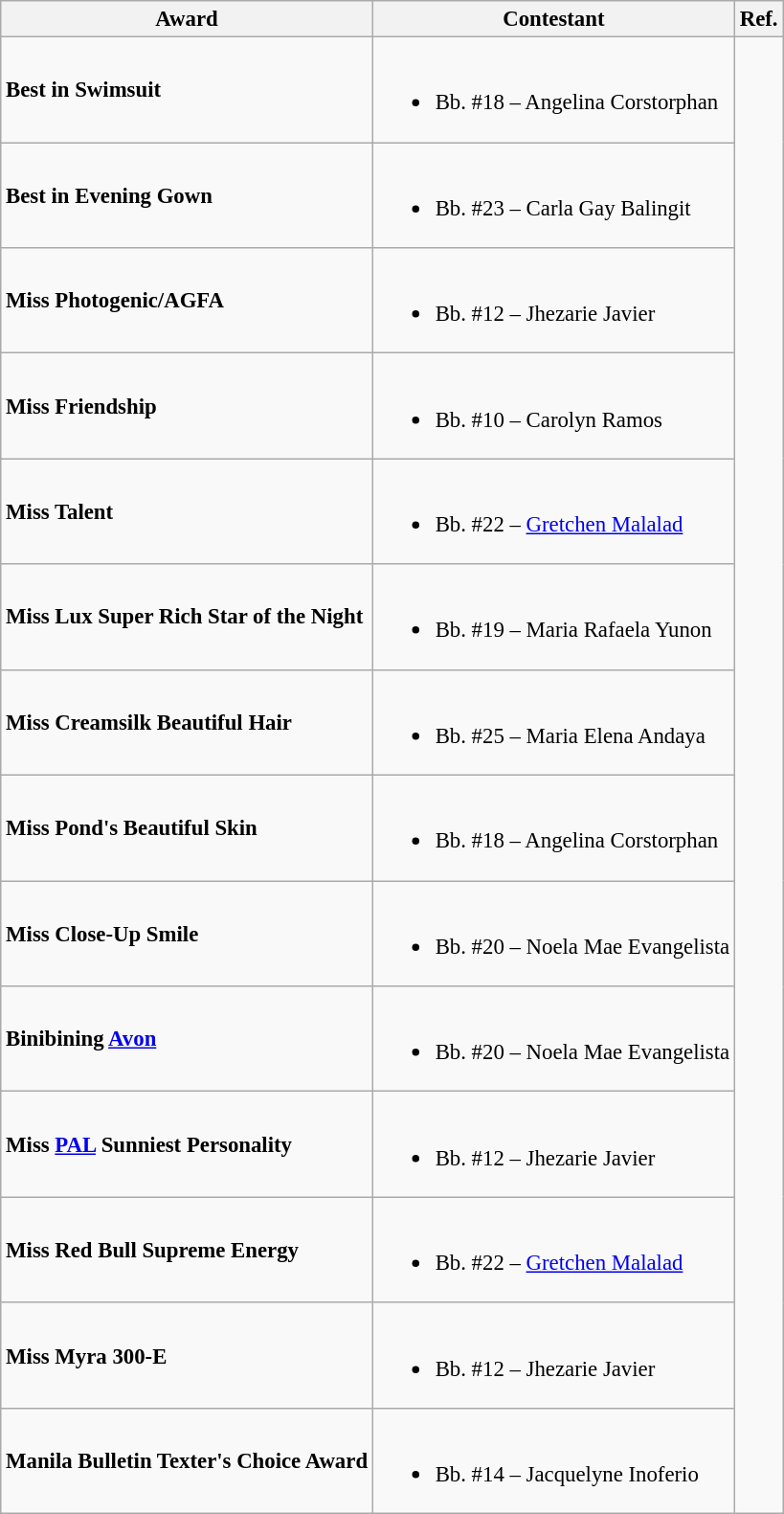<table class="wikitable sortable" style="font-size: 95%;">
<tr>
<th>Award</th>
<th>Contestant</th>
<th>Ref.</th>
</tr>
<tr>
<td><strong>Best in Swimsuit</strong></td>
<td><br><ul><li>Bb. #18 – Angelina Corstorphan</li></ul></td>
<td rowspan="14"></td>
</tr>
<tr>
<td><strong>Best in Evening Gown</strong></td>
<td><br><ul><li>Bb. #23 – Carla Gay Balingit</li></ul></td>
</tr>
<tr>
<td><strong>Miss Photogenic/AGFA</strong></td>
<td><br><ul><li>Bb. #12 – Jhezarie Javier</li></ul></td>
</tr>
<tr>
<td><strong>Miss Friendship</strong></td>
<td><br><ul><li>Bb. #10 – Carolyn Ramos</li></ul></td>
</tr>
<tr>
<td><strong>Miss Talent</strong></td>
<td><br><ul><li>Bb. #22 – <a href='#'>Gretchen Malalad</a></li></ul></td>
</tr>
<tr>
<td><strong>Miss Lux Super Rich Star of the Night</strong></td>
<td><br><ul><li>Bb. #19 – Maria Rafaela Yunon</li></ul></td>
</tr>
<tr>
<td><strong>Miss Creamsilk Beautiful Hair</strong></td>
<td><br><ul><li>Bb. #25 – Maria Elena Andaya</li></ul></td>
</tr>
<tr>
<td><strong>Miss Pond's Beautiful Skin</strong></td>
<td><br><ul><li>Bb. #18 – Angelina Corstorphan</li></ul></td>
</tr>
<tr>
<td><strong>Miss Close-Up Smile</strong></td>
<td><br><ul><li>Bb. #20 – Noela Mae Evangelista</li></ul></td>
</tr>
<tr>
<td><strong>Binibining <a href='#'>Avon</a></strong></td>
<td><br><ul><li>Bb. #20 – Noela Mae Evangelista</li></ul></td>
</tr>
<tr>
<td><strong>Miss <a href='#'>PAL</a> Sunniest Personality</strong></td>
<td><br><ul><li>Bb. #12 – Jhezarie Javier</li></ul></td>
</tr>
<tr>
<td><strong>Miss Red Bull Supreme Energy</strong></td>
<td><br><ul><li>Bb. #22 – <a href='#'>Gretchen Malalad</a></li></ul></td>
</tr>
<tr>
<td><strong>Miss Myra 300-E</strong></td>
<td><br><ul><li>Bb. #12 – Jhezarie Javier</li></ul></td>
</tr>
<tr>
<td><strong>Manila Bulletin Texter's Choice Award</strong></td>
<td><br><ul><li>Bb. #14 – Jacquelyne Inoferio</li></ul></td>
</tr>
</table>
